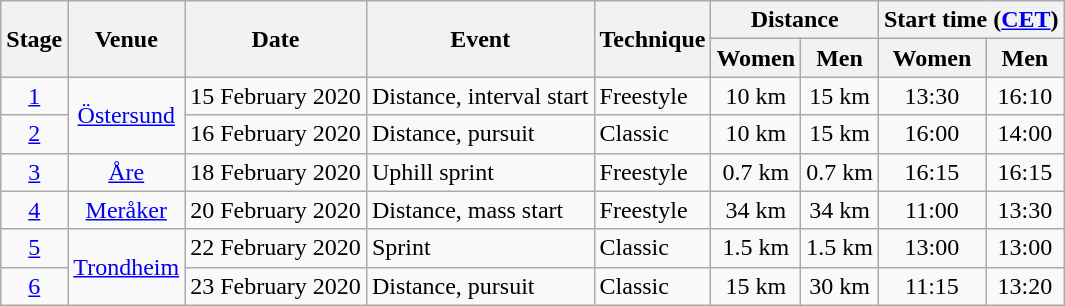<table class="wikitable">
<tr>
<th rowspan=2>Stage</th>
<th rowspan=2>Venue</th>
<th rowspan=2>Date</th>
<th rowspan=2>Event</th>
<th rowspan=2>Technique</th>
<th colspan=2>Distance</th>
<th colspan=2>Start time (<a href='#'>CET</a>)</th>
</tr>
<tr>
<th>Women</th>
<th>Men</th>
<th>Women</th>
<th>Men</th>
</tr>
<tr align="center">
<td><a href='#'>1</a></td>
<td rowspan=2 align="center"><a href='#'>Östersund</a> </td>
<td>15 February 2020</td>
<td align="left">Distance, interval start</td>
<td align="left">Freestyle</td>
<td>10 km</td>
<td>15 km</td>
<td>13:30</td>
<td>16:10</td>
</tr>
<tr align="center">
<td><a href='#'>2</a></td>
<td>16 February 2020</td>
<td align="left">Distance, pursuit</td>
<td align="left">Classic</td>
<td>10 km</td>
<td>15 km</td>
<td>16:00</td>
<td>14:00</td>
</tr>
<tr align="center">
<td><a href='#'>3</a></td>
<td align="center"><a href='#'>Åre</a> </td>
<td>18 February 2020</td>
<td align="left">Uphill sprint</td>
<td align="left">Freestyle</td>
<td>0.7 km</td>
<td>0.7 km</td>
<td>16:15</td>
<td>16:15</td>
</tr>
<tr align="center">
<td><a href='#'>4</a></td>
<td align="center"><a href='#'>Meråker</a> </td>
<td>20 February 2020</td>
<td align="left">Distance, mass start</td>
<td align="left">Freestyle</td>
<td>34 km</td>
<td>34 km</td>
<td>11:00</td>
<td>13:30</td>
</tr>
<tr align="center">
<td><a href='#'>5</a></td>
<td rowspan=2 align="center"><a href='#'>Trondheim</a> </td>
<td>22 February 2020</td>
<td align="left">Sprint</td>
<td align="left">Classic</td>
<td>1.5 km</td>
<td>1.5 km</td>
<td>13:00</td>
<td>13:00</td>
</tr>
<tr align="center">
<td><a href='#'>6</a></td>
<td>23 February 2020</td>
<td align="left">Distance, pursuit</td>
<td align="left">Classic</td>
<td>15 km</td>
<td>30 km</td>
<td>11:15</td>
<td>13:20</td>
</tr>
</table>
